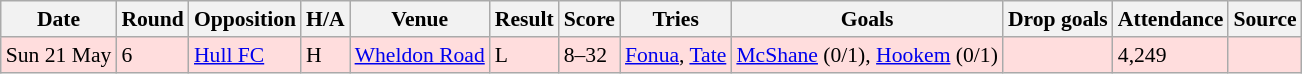<table class="wikitable" style="font-size:90%;">
<tr>
<th>Date</th>
<th>Round</th>
<th>Opposition</th>
<th>H/A</th>
<th>Venue</th>
<th>Result</th>
<th>Score</th>
<th>Tries</th>
<th>Goals</th>
<th>Drop goals</th>
<th>Attendance</th>
<th>Source</th>
</tr>
<tr style="background:#ffdddd;">
<td>Sun 21 May</td>
<td>6</td>
<td> <a href='#'>Hull FC</a></td>
<td>H</td>
<td><a href='#'>Wheldon Road</a></td>
<td>L</td>
<td>8–32</td>
<td><a href='#'>Fonua</a>, <a href='#'>Tate</a></td>
<td><a href='#'>McShane</a> (0/1), <a href='#'>Hookem</a> (0/1)</td>
<td></td>
<td>4,249</td>
<td></td>
</tr>
</table>
